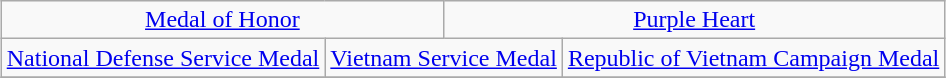<table class="wikitable" style="margin:1em auto; text-align:center;">
<tr>
<td colspan="3"><a href='#'>Medal of Honor</a></td>
<td colspan="3"><a href='#'>Purple Heart</a></td>
</tr>
<tr>
<td colspan="2"><a href='#'>National Defense Service Medal</a></td>
<td colspan="2"><a href='#'>Vietnam Service Medal</a></td>
<td colspan="2"><a href='#'>Republic of Vietnam Campaign Medal</a></td>
</tr>
<tr>
</tr>
</table>
